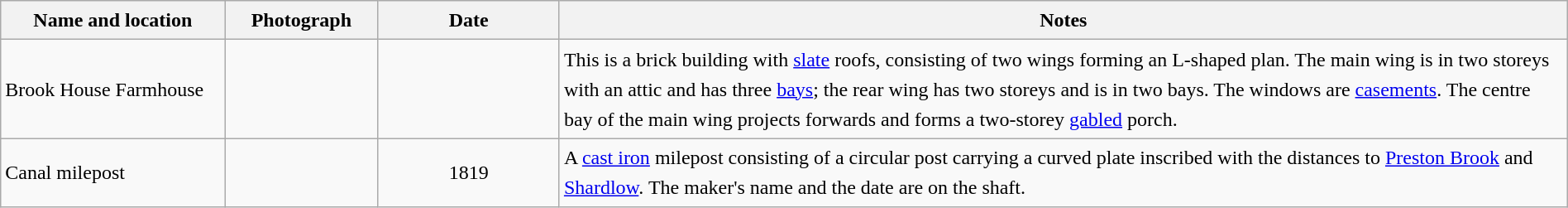<table class="wikitable sortable plainrowheaders" style="width:100%;border:0px;text-align:left;line-height:150%;">
<tr>
<th scope="col"  style="width:150px">Name and location</th>
<th scope="col"  style="width:100px" class="unsortable">Photograph</th>
<th scope="col"  style="width:120px">Date</th>
<th scope="col"  style="width:700px" class="unsortable">Notes</th>
</tr>
<tr>
<td>Brook House Farmhouse<br><small></small></td>
<td></td>
<td align="center"></td>
<td>This is a brick building with <a href='#'>slate</a> roofs, consisting of two wings forming an L-shaped plan.  The main wing is in two storeys with an attic and has three <a href='#'>bays</a>; the rear wing has two storeys and is in two bays.  The windows are <a href='#'>casements</a>.  The centre bay of the main wing projects forwards and forms a two-storey <a href='#'>gabled</a> porch.</td>
</tr>
<tr>
<td>Canal milepost<br><small></small></td>
<td></td>
<td align="center">1819</td>
<td>A <a href='#'>cast iron</a> milepost consisting of a circular post carrying a curved plate inscribed with the distances to <a href='#'>Preston Brook</a> and <a href='#'>Shardlow</a>.  The maker's name and the date are on the shaft.</td>
</tr>
<tr>
</tr>
</table>
